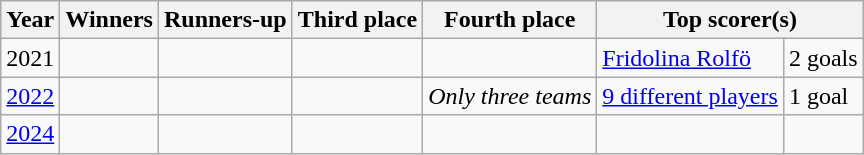<table class="sortable plainrowheaders wikitable">
<tr>
<th scope="col">Year</th>
<th scope="col">Winners</th>
<th scope="col">Runners-up</th>
<th scope="col">Third place</th>
<th scope="col">Fourth place</th>
<th colspan=2>Top scorer(s)</th>
</tr>
<tr>
<td align="center">2021</td>
<td></td>
<td></td>
<td></td>
<td></td>
<td> <a href='#'>Fridolina Rolfö</a></td>
<td>2 goals</td>
</tr>
<tr>
<td align="center"><a href='#'>2022</a></td>
<td></td>
<td></td>
<td></td>
<td><em>Only three teams</em></td>
<td><a href='#'>9 different players</a></td>
<td>1 goal</td>
</tr>
<tr>
<td align="center"><a href='#'>2024</a></td>
<td></td>
<td></td>
<td></td>
<td></td>
<td></td>
<td></td>
</tr>
</table>
